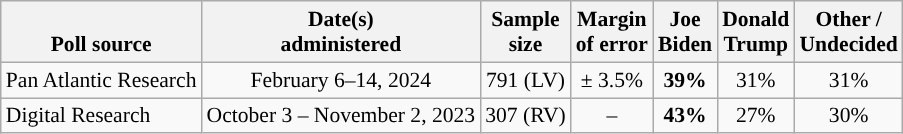<table class="wikitable sortable mw-datatable" style="font-size:90%;text-align:center;line-height:17px">
<tr style="vertical-align:bottom">
<th>Poll source</th>
<th>Date(s)<br>administered</th>
<th>Sample<br>size</th>
<th>Margin<br>of error</th>
<th class="unsortable">Joe<br>Biden<br></th>
<th class="unsortable">Donald<br>Trump<br></th>
<th class="unsortable">Other /<br>Undecided</th>
</tr>
<tr>
<td style="text-align:left;">Pan Atlantic Research</td>
<td>February 6–14, 2024</td>
<td>791 (LV)</td>
<td>± 3.5%</td>
<td style="color:black;background-color:"><strong>39%</strong></td>
<td>31%</td>
<td>31%</td>
</tr>
<tr>
<td style="text-align:left;">Digital Research</td>
<td data-sort-value=2024-01-11>October 3 – November 2, 2023</td>
<td>307 (RV)</td>
<td>–</td>
<td style="color:black;background-color:"><strong>43%</strong></td>
<td>27%</td>
<td>30%</td>
</tr>
</table>
